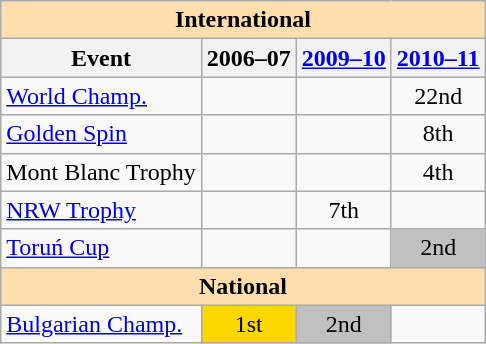<table class="wikitable" style="text-align:center">
<tr>
<th style="background-color: #ffdead; " colspan=4 align=center>International</th>
</tr>
<tr>
<th>Event</th>
<th>2006–07 <br></th>
<th><a href='#'>2009–10</a> <br></th>
<th><a href='#'>2010–11</a> <br></th>
</tr>
<tr>
<td align=left><a href='#'>World Champ.</a></td>
<td></td>
<td></td>
<td>22nd</td>
</tr>
<tr>
<td align=left><a href='#'>Golden Spin</a></td>
<td></td>
<td></td>
<td>8th</td>
</tr>
<tr>
<td align=left>Mont Blanc Trophy</td>
<td></td>
<td></td>
<td>4th</td>
</tr>
<tr>
<td align=left><a href='#'>NRW Trophy</a></td>
<td></td>
<td>7th</td>
<td></td>
</tr>
<tr>
<td align=left><a href='#'>Toruń Cup</a></td>
<td></td>
<td></td>
<td bgcolor=silver>2nd</td>
</tr>
<tr>
<th style="background-color: #ffdead; " colspan=4 align=center>National</th>
</tr>
<tr>
<td align=left><a href='#'>Bulgarian Champ.</a></td>
<td bgcolor=gold>1st</td>
<td bgcolor=silver>2nd</td>
<td></td>
</tr>
</table>
